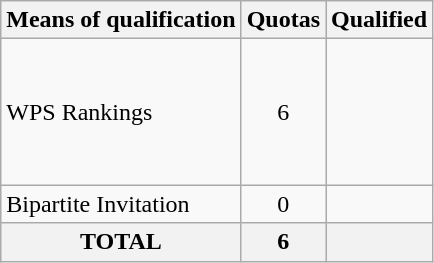<table class = "wikitable">
<tr>
<th>Means of qualification</th>
<th>Quotas</th>
<th>Qualified</th>
</tr>
<tr>
<td>WPS Rankings</td>
<td align="center">6</td>
<td><br><br><br><br><br></td>
</tr>
<tr>
<td>Bipartite Invitation</td>
<td align="center">0</td>
<td></td>
</tr>
<tr>
<th>TOTAL</th>
<th>6</th>
<th></th>
</tr>
</table>
